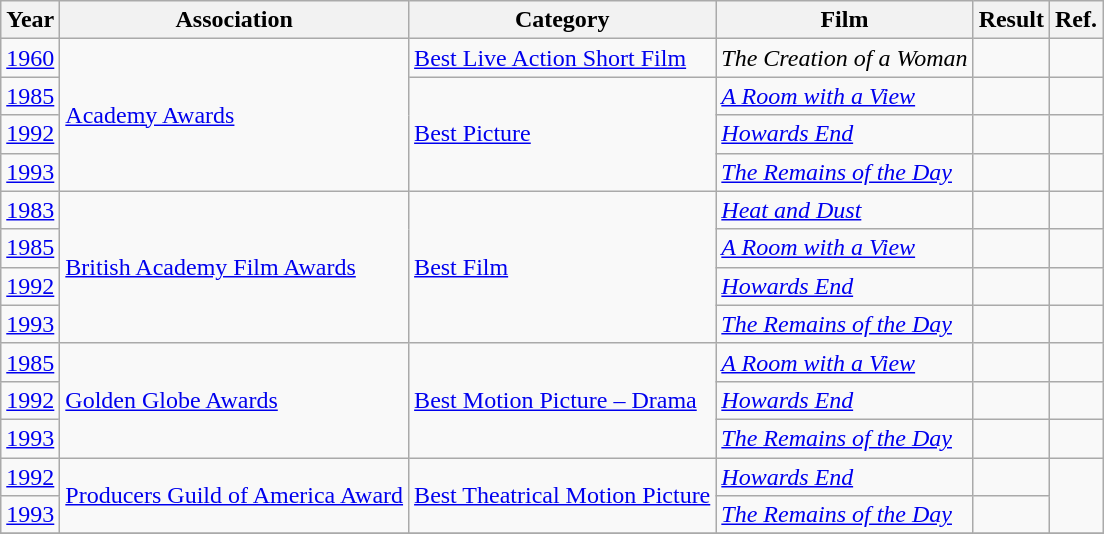<table class="wikitable plainrowheaders sortable">
<tr>
<th>Year</th>
<th>Association</th>
<th>Category</th>
<th>Film</th>
<th>Result</th>
<th class=unsortable>Ref.</th>
</tr>
<tr>
<td><a href='#'>1960</a></td>
<td rowspan=4><a href='#'>Academy Awards</a></td>
<td><a href='#'>Best Live Action Short Film</a></td>
<td><em>The Creation of a Woman</em></td>
<td></td>
<td></td>
</tr>
<tr>
<td><a href='#'>1985</a></td>
<td rowspan="3"><a href='#'>Best Picture</a></td>
<td><a href='#'><em>A Room with a View</em></a></td>
<td></td>
<td></td>
</tr>
<tr>
<td><a href='#'>1992</a></td>
<td><a href='#'><em>Howards End</em></a></td>
<td></td>
<td></td>
</tr>
<tr>
<td><a href='#'>1993</a></td>
<td><a href='#'><em>The Remains of the Day</em></a></td>
<td></td>
<td></td>
</tr>
<tr>
<td><a href='#'>1983</a></td>
<td rowspan=4><a href='#'>British Academy Film Awards</a></td>
<td rowspan="4"><a href='#'>Best Film</a></td>
<td><em><a href='#'>Heat and Dust</a></em></td>
<td></td>
<td></td>
</tr>
<tr>
<td><a href='#'>1985</a></td>
<td><a href='#'><em>A Room with a View</em></a></td>
<td></td>
<td></td>
</tr>
<tr>
<td><a href='#'>1992</a></td>
<td><a href='#'><em>Howards End</em></a></td>
<td></td>
<td></td>
</tr>
<tr>
<td><a href='#'>1993</a></td>
<td><a href='#'><em>The Remains of the Day</em></a></td>
<td></td>
<td></td>
</tr>
<tr>
<td><a href='#'>1985</a></td>
<td rowspan=3><a href='#'>Golden Globe Awards</a></td>
<td rowspan="3"><a href='#'>Best Motion Picture – Drama</a></td>
<td><a href='#'><em>A Room with a View</em></a></td>
<td></td>
<td></td>
</tr>
<tr>
<td><a href='#'>1992</a></td>
<td><a href='#'><em>Howards End</em></a></td>
<td></td>
<td></td>
</tr>
<tr>
<td><a href='#'>1993</a></td>
<td><a href='#'><em>The Remains of the Day</em></a></td>
<td></td>
<td></td>
</tr>
<tr>
<td><a href='#'>1992</a></td>
<td rowspan=2><a href='#'>Producers Guild of America Award</a></td>
<td rowspan="2"><a href='#'>Best Theatrical Motion Picture</a></td>
<td><a href='#'><em>Howards End</em></a></td>
<td></td>
<td rowspan=2></td>
</tr>
<tr>
<td><a href='#'>1993</a></td>
<td><a href='#'><em>The Remains of the Day</em></a></td>
<td></td>
</tr>
<tr>
</tr>
</table>
